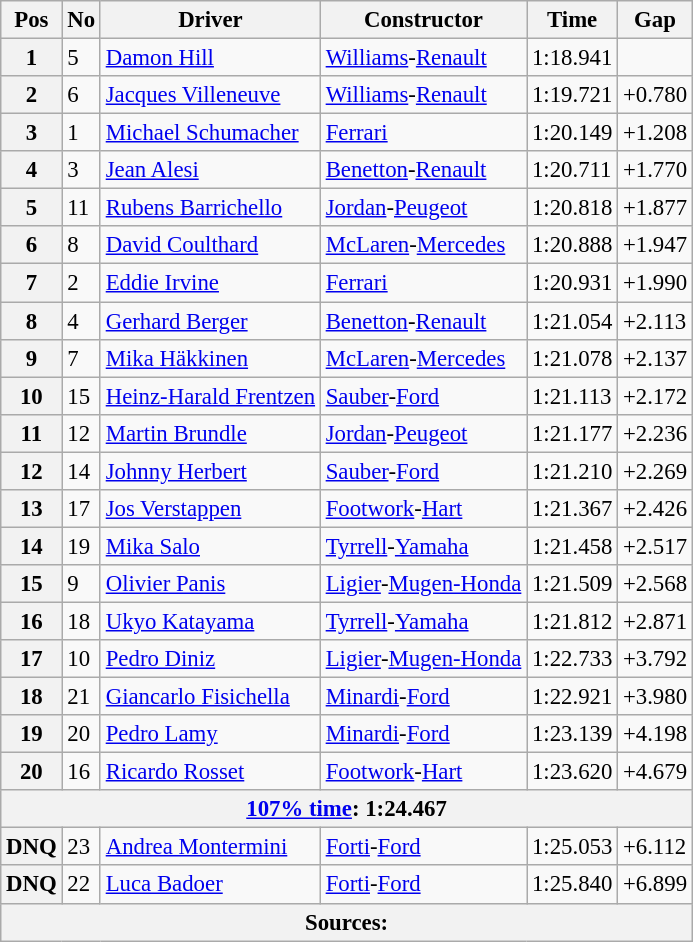<table class="wikitable sortable" style="font-size: 95%;">
<tr>
<th>Pos</th>
<th>No</th>
<th>Driver</th>
<th>Constructor</th>
<th>Time</th>
<th>Gap</th>
</tr>
<tr>
<th>1</th>
<td>5</td>
<td data-sort-value="hil"> <a href='#'>Damon Hill</a></td>
<td><a href='#'>Williams</a>-<a href='#'>Renault</a></td>
<td>1:18.941</td>
<td></td>
</tr>
<tr>
<th>2</th>
<td>6</td>
<td data-sort-value="vil"> <a href='#'>Jacques Villeneuve</a></td>
<td><a href='#'>Williams</a>-<a href='#'>Renault</a></td>
<td>1:19.721</td>
<td>+0.780</td>
</tr>
<tr>
<th>3</th>
<td>1</td>
<td data-sort-value="sc, m"> <a href='#'>Michael Schumacher</a></td>
<td><a href='#'>Ferrari</a></td>
<td>1:20.149</td>
<td>+1.208</td>
</tr>
<tr>
<th>4</th>
<td>3</td>
<td data-sort-value="ale"> <a href='#'>Jean Alesi</a></td>
<td><a href='#'>Benetton</a>-<a href='#'>Renault</a></td>
<td>1:20.711</td>
<td>+1.770</td>
</tr>
<tr>
<th>5</th>
<td>11</td>
<td data-sort-value="bar"> <a href='#'>Rubens Barrichello</a></td>
<td><a href='#'>Jordan</a>-<a href='#'>Peugeot</a></td>
<td>1:20.818</td>
<td>+1.877</td>
</tr>
<tr>
<th>6</th>
<td>8</td>
<td data-sort-value="cou"> <a href='#'>David Coulthard</a></td>
<td><a href='#'>McLaren</a>-<a href='#'>Mercedes</a></td>
<td>1:20.888</td>
<td>+1.947</td>
</tr>
<tr>
<th>7</th>
<td>2</td>
<td data-sort-value="irv"> <a href='#'>Eddie Irvine</a></td>
<td><a href='#'>Ferrari</a></td>
<td>1:20.931</td>
<td>+1.990</td>
</tr>
<tr>
<th>8</th>
<td>4</td>
<td data-sort-value="ber"> <a href='#'>Gerhard Berger</a></td>
<td><a href='#'>Benetton</a>-<a href='#'>Renault</a></td>
<td>1:21.054</td>
<td>+2.113</td>
</tr>
<tr>
<th>9</th>
<td>7</td>
<td data-sort-value="hak"> <a href='#'>Mika Häkkinen</a></td>
<td><a href='#'>McLaren</a>-<a href='#'>Mercedes</a></td>
<td>1:21.078</td>
<td>+2.137</td>
</tr>
<tr>
<th>10</th>
<td>15</td>
<td data-sort-value="fre"> <a href='#'>Heinz-Harald Frentzen</a></td>
<td><a href='#'>Sauber</a>-<a href='#'>Ford</a></td>
<td>1:21.113</td>
<td>+2.172</td>
</tr>
<tr>
<th>11</th>
<td>12</td>
<td data-sort-value="bru"> <a href='#'>Martin Brundle</a></td>
<td><a href='#'>Jordan</a>-<a href='#'>Peugeot</a></td>
<td>1:21.177</td>
<td>+2.236</td>
</tr>
<tr>
<th>12</th>
<td>14</td>
<td data-sort-value="her"> <a href='#'>Johnny Herbert</a></td>
<td><a href='#'>Sauber</a>-<a href='#'>Ford</a></td>
<td>1:21.210</td>
<td>+2.269</td>
</tr>
<tr>
<th>13</th>
<td>17</td>
<td data-sort-value="ver"> <a href='#'>Jos Verstappen</a></td>
<td><a href='#'>Footwork</a>-<a href='#'>Hart</a></td>
<td>1:21.367</td>
<td>+2.426</td>
</tr>
<tr>
<th>14</th>
<td>19</td>
<td data-sort-value="sal"> <a href='#'>Mika Salo</a></td>
<td><a href='#'>Tyrrell</a>-<a href='#'>Yamaha</a></td>
<td>1:21.458</td>
<td>+2.517</td>
</tr>
<tr>
<th>15</th>
<td>9</td>
<td data-sort-value="pan"> <a href='#'>Olivier Panis</a></td>
<td><a href='#'>Ligier</a>-<a href='#'>Mugen-Honda</a></td>
<td>1:21.509</td>
<td>+2.568</td>
</tr>
<tr>
<th>16</th>
<td>18</td>
<td data-sort-value="kat"> <a href='#'>Ukyo Katayama</a></td>
<td><a href='#'>Tyrrell</a>-<a href='#'>Yamaha</a></td>
<td>1:21.812</td>
<td>+2.871</td>
</tr>
<tr>
<th>17</th>
<td>10</td>
<td data-sort-value="din"> <a href='#'>Pedro Diniz</a></td>
<td><a href='#'>Ligier</a>-<a href='#'>Mugen-Honda</a></td>
<td>1:22.733</td>
<td>+3.792</td>
</tr>
<tr>
<th>18</th>
<td>21</td>
<td data-sort-value="fis"> <a href='#'>Giancarlo Fisichella</a></td>
<td><a href='#'>Minardi</a>-<a href='#'>Ford</a></td>
<td>1:22.921</td>
<td>+3.980</td>
</tr>
<tr>
<th>19</th>
<td>20</td>
<td data-sort-value="lamy"> <a href='#'>Pedro Lamy</a></td>
<td><a href='#'>Minardi</a>-<a href='#'>Ford</a></td>
<td>1:23.139</td>
<td>+4.198</td>
</tr>
<tr>
<th>20</th>
<td>16</td>
<td data-sort-value="ros"> <a href='#'>Ricardo Rosset</a></td>
<td><a href='#'>Footwork</a>-<a href='#'>Hart</a></td>
<td>1:23.620</td>
<td>+4.679</td>
</tr>
<tr class="sortbottom">
<th colspan=8><a href='#'>107% time</a>: 1:24.467</th>
</tr>
<tr>
<th data-sort-value="21">DNQ</th>
<td>23</td>
<td data-sort-value="mon"> <a href='#'>Andrea Montermini</a></td>
<td><a href='#'>Forti</a>-<a href='#'>Ford</a></td>
<td>1:25.053</td>
<td>+6.112</td>
</tr>
<tr>
<th data-sort-value="22">DNQ</th>
<td>22</td>
<td data-sort-value="bad"> <a href='#'>Luca Badoer</a></td>
<td><a href='#'>Forti</a>-<a href='#'>Ford</a></td>
<td>1:25.840</td>
<td>+6.899</td>
</tr>
<tr>
<th colspan="6">Sources:</th>
</tr>
</table>
